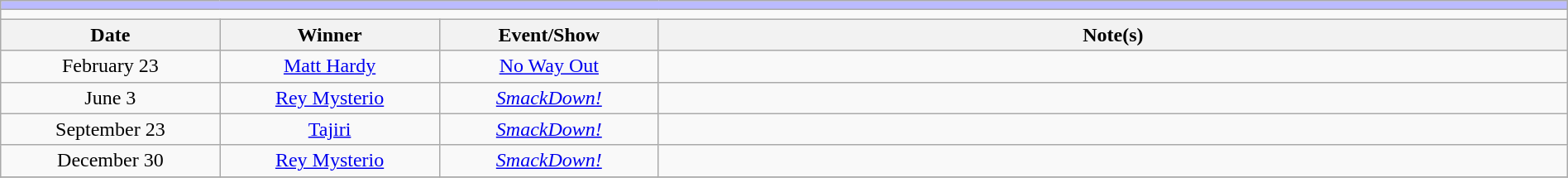<table class="wikitable" style="text-align:center; width:100%;">
<tr style="background:#BBF;">
<td colspan="5"></td>
</tr>
<tr>
<td colspan="5"><strong></strong></td>
</tr>
<tr>
<th width=14%>Date</th>
<th width=14%>Winner</th>
<th width=14%>Event/Show</th>
<th width=58%>Note(s)</th>
</tr>
<tr>
<td>February 23</td>
<td><a href='#'>Matt Hardy</a></td>
<td><a href='#'>No Way Out</a></td>
<td></td>
</tr>
<tr>
<td>June 3<br></td>
<td><a href='#'>Rey Mysterio</a></td>
<td><em><a href='#'>SmackDown!</a></em></td>
<td></td>
</tr>
<tr>
<td>September 23<br></td>
<td><a href='#'>Tajiri</a></td>
<td><em><a href='#'>SmackDown!</a></em></td>
<td></td>
</tr>
<tr>
<td>December 30<br></td>
<td><a href='#'>Rey Mysterio</a></td>
<td><em><a href='#'>SmackDown!</a></em></td>
<td></td>
</tr>
<tr>
</tr>
</table>
